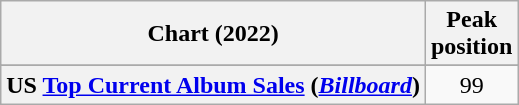<table class="wikitable sortable plainrowheaders" style="text-align:center">
<tr>
<th scope="col">Chart (2022)</th>
<th scope="col">Peak<br>position</th>
</tr>
<tr>
</tr>
<tr>
</tr>
<tr>
<th scope="row">US <a href='#'>Top Current Album Sales</a> (<em><a href='#'>Billboard</a></em>)</th>
<td>99</td>
</tr>
</table>
